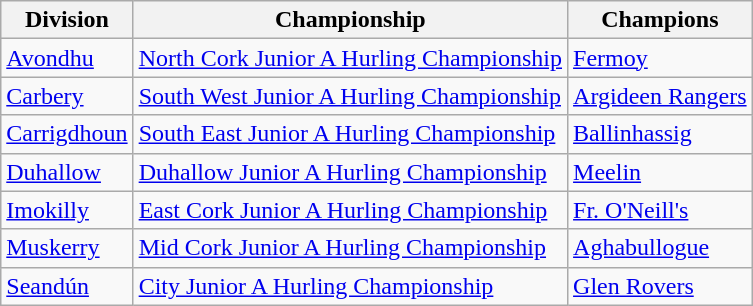<table class="wikitable">
<tr>
<th>Division</th>
<th>Championship</th>
<th>Champions</th>
</tr>
<tr>
<td><a href='#'>Avondhu</a></td>
<td><a href='#'>North Cork Junior A Hurling Championship</a></td>
<td><a href='#'>Fermoy</a></td>
</tr>
<tr>
<td><a href='#'>Carbery</a></td>
<td><a href='#'>South West Junior A Hurling Championship</a></td>
<td><a href='#'>Argideen Rangers</a></td>
</tr>
<tr>
<td><a href='#'>Carrigdhoun</a></td>
<td><a href='#'>South East Junior A Hurling Championship</a></td>
<td><a href='#'>Ballinhassig</a></td>
</tr>
<tr>
<td><a href='#'>Duhallow</a></td>
<td><a href='#'>Duhallow Junior A Hurling Championship</a></td>
<td><a href='#'>Meelin</a></td>
</tr>
<tr>
<td><a href='#'>Imokilly</a></td>
<td><a href='#'>East Cork Junior A Hurling Championship</a></td>
<td><a href='#'>Fr. O'Neill's</a></td>
</tr>
<tr>
<td><a href='#'>Muskerry</a></td>
<td><a href='#'>Mid Cork Junior A Hurling Championship</a></td>
<td><a href='#'>Aghabullogue</a></td>
</tr>
<tr>
<td><a href='#'>Seandún</a></td>
<td><a href='#'>City Junior A Hurling Championship</a></td>
<td><a href='#'>Glen Rovers</a></td>
</tr>
</table>
